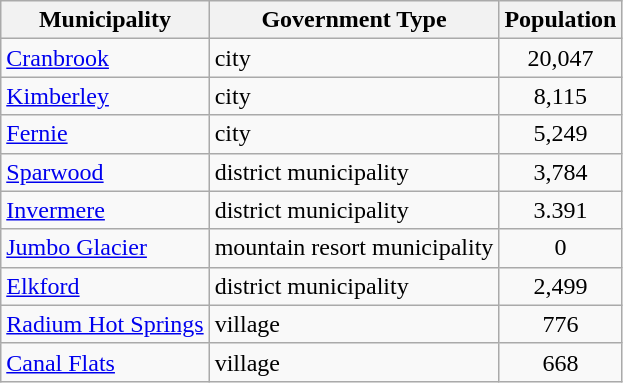<table class="wikitable">
<tr>
<th>Municipality</th>
<th>Government Type</th>
<th>Population</th>
</tr>
<tr>
<td><a href='#'>Cranbrook</a></td>
<td>city</td>
<td align=center>20,047</td>
</tr>
<tr>
<td><a href='#'>Kimberley</a></td>
<td>city</td>
<td align=center>8,115</td>
</tr>
<tr>
<td><a href='#'>Fernie</a></td>
<td>city</td>
<td align=center>5,249</td>
</tr>
<tr>
<td><a href='#'>Sparwood</a></td>
<td>district municipality</td>
<td align=center>3,784</td>
</tr>
<tr>
<td><a href='#'>Invermere</a></td>
<td>district municipality</td>
<td align=center>3.391</td>
</tr>
<tr>
<td><a href='#'>Jumbo Glacier</a></td>
<td>mountain resort municipality</td>
<td align=center>0</td>
</tr>
<tr>
<td><a href='#'>Elkford</a></td>
<td>district municipality</td>
<td align=center>2,499</td>
</tr>
<tr>
<td><a href='#'>Radium Hot Springs</a></td>
<td>village</td>
<td align=center>776</td>
</tr>
<tr>
<td><a href='#'>Canal Flats</a></td>
<td>village</td>
<td align=center>668</td>
</tr>
</table>
